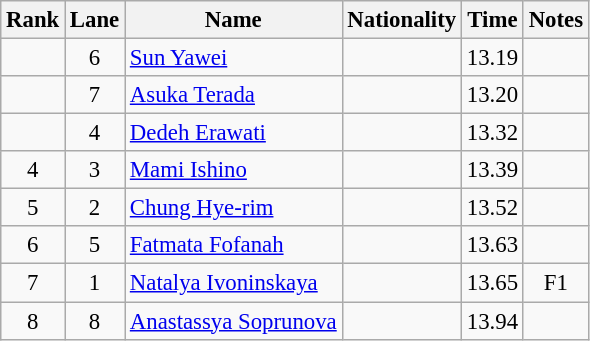<table class="wikitable sortable" style="text-align:center;font-size:95%">
<tr>
<th>Rank</th>
<th>Lane</th>
<th>Name</th>
<th>Nationality</th>
<th>Time</th>
<th>Notes</th>
</tr>
<tr>
<td></td>
<td>6</td>
<td align=left><a href='#'>Sun Yawei</a></td>
<td align=left></td>
<td>13.19</td>
<td></td>
</tr>
<tr>
<td></td>
<td>7</td>
<td align=left><a href='#'>Asuka Terada</a></td>
<td align=left></td>
<td>13.20</td>
<td></td>
</tr>
<tr>
<td></td>
<td>4</td>
<td align=left><a href='#'>Dedeh Erawati</a></td>
<td align=left></td>
<td>13.32</td>
<td></td>
</tr>
<tr>
<td>4</td>
<td>3</td>
<td align=left><a href='#'>Mami Ishino</a></td>
<td align=left></td>
<td>13.39</td>
<td></td>
</tr>
<tr>
<td>5</td>
<td>2</td>
<td align=left><a href='#'>Chung Hye-rim</a></td>
<td align=left></td>
<td>13.52</td>
<td></td>
</tr>
<tr>
<td>6</td>
<td>5</td>
<td align=left><a href='#'>Fatmata Fofanah</a></td>
<td align=left></td>
<td>13.63</td>
<td></td>
</tr>
<tr>
<td>7</td>
<td>1</td>
<td align=left><a href='#'>Natalya Ivoninskaya</a></td>
<td align=left></td>
<td>13.65</td>
<td>F1</td>
</tr>
<tr>
<td>8</td>
<td>8</td>
<td align=left><a href='#'>Anastassya Soprunova</a></td>
<td align=left></td>
<td>13.94</td>
<td></td>
</tr>
</table>
